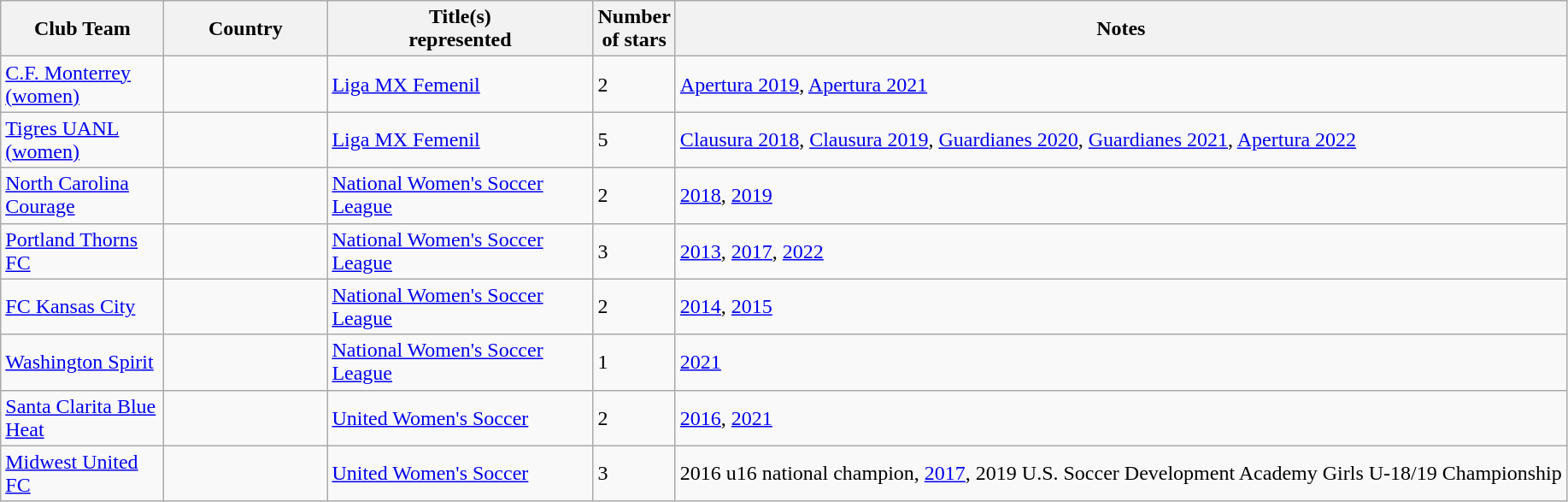<table class="wikitable sortable">
<tr>
<th width=120>Club Team</th>
<th width=120>Country</th>
<th width=200>Title(s)<br>represented</th>
<th>Number<br>of stars</th>
<th class="unsortable">Notes</th>
</tr>
<tr>
<td><a href='#'>C.F. Monterrey (women)</a></td>
<td></td>
<td><a href='#'>Liga MX Femenil</a></td>
<td>2</td>
<td><a href='#'>Apertura 2019</a>, <a href='#'>Apertura 2021</a></td>
</tr>
<tr>
<td><a href='#'>Tigres UANL (women)</a></td>
<td></td>
<td><a href='#'>Liga MX Femenil</a></td>
<td>5</td>
<td><a href='#'>Clausura 2018</a>, <a href='#'>Clausura 2019</a>, <a href='#'>Guardianes 2020</a>, <a href='#'>Guardianes 2021</a>, <a href='#'>Apertura 2022</a></td>
</tr>
<tr>
<td><a href='#'>North Carolina Courage</a></td>
<td></td>
<td><a href='#'>National Women's Soccer League</a></td>
<td>2</td>
<td><a href='#'>2018</a>, <a href='#'>2019</a></td>
</tr>
<tr>
<td><a href='#'>Portland Thorns FC</a></td>
<td></td>
<td><a href='#'>National Women's Soccer League</a></td>
<td>3</td>
<td><a href='#'>2013</a>, <a href='#'>2017</a>, <a href='#'>2022</a></td>
</tr>
<tr>
<td><a href='#'>FC Kansas City</a></td>
<td></td>
<td><a href='#'>National Women's Soccer League</a></td>
<td>2</td>
<td><a href='#'>2014</a>, <a href='#'>2015</a></td>
</tr>
<tr>
<td><a href='#'>Washington Spirit</a></td>
<td></td>
<td><a href='#'>National Women's Soccer League</a></td>
<td>1</td>
<td><a href='#'>2021</a></td>
</tr>
<tr>
<td><a href='#'>Santa Clarita Blue Heat</a></td>
<td></td>
<td><a href='#'>United Women's Soccer</a></td>
<td>2</td>
<td><a href='#'>2016</a>, <a href='#'>2021</a></td>
</tr>
<tr>
<td><a href='#'>Midwest United FC</a></td>
<td></td>
<td><a href='#'>United Women's Soccer</a></td>
<td>3</td>
<td>2016 u16 national champion, <a href='#'>2017</a>, 2019 U.S. Soccer Development Academy Girls U-18/19 Championship</td>
</tr>
</table>
